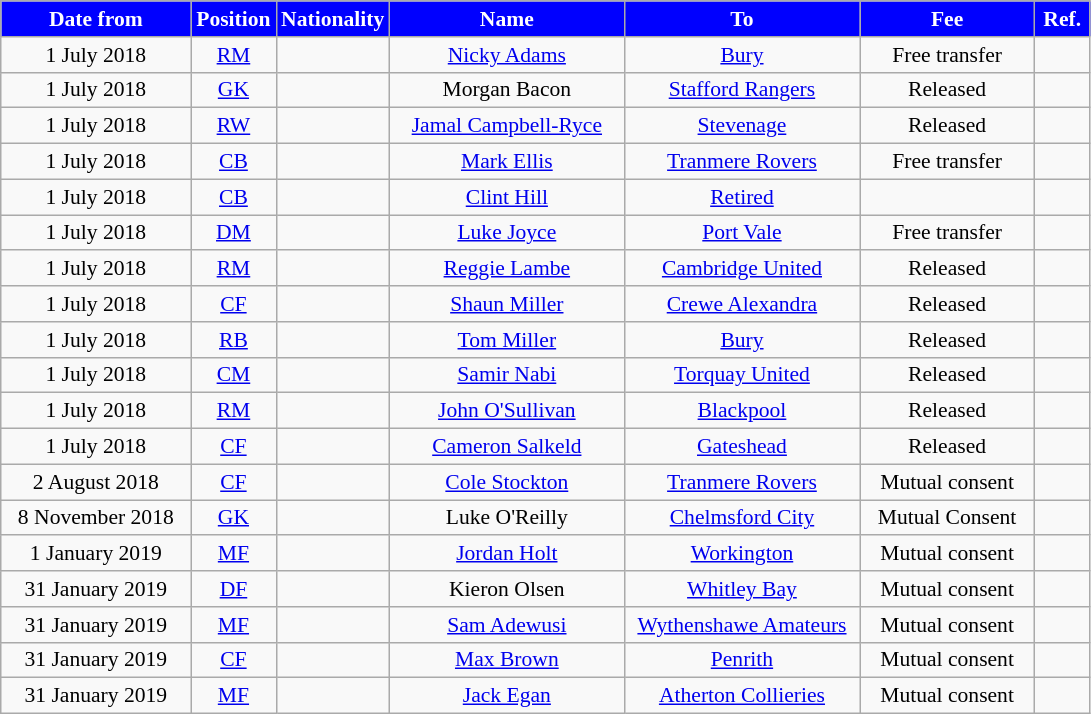<table class="wikitable"  style="text-align:center; font-size:90%; ">
<tr>
<th style="background:blue; color:white; width:120px;">Date from</th>
<th style="background:blue; color:white; width:50px;">Position</th>
<th style="background:blue; color:white; width:50px;">Nationality</th>
<th style="background:blue; color:white; width:150px;">Name</th>
<th style="background:blue; color:white; width:150px;">To</th>
<th style="background:blue; color:white; width:110px;">Fee</th>
<th style="background:blue; color:white; width:30px;">Ref.</th>
</tr>
<tr>
<td>1 July 2018</td>
<td><a href='#'>RM</a></td>
<td></td>
<td><a href='#'>Nicky Adams</a></td>
<td> <a href='#'>Bury</a></td>
<td>Free transfer</td>
<td></td>
</tr>
<tr>
<td>1 July 2018</td>
<td><a href='#'>GK</a></td>
<td></td>
<td>Morgan Bacon</td>
<td> <a href='#'>Stafford Rangers</a></td>
<td>Released</td>
<td></td>
</tr>
<tr>
<td>1 July 2018</td>
<td><a href='#'>RW</a></td>
<td></td>
<td><a href='#'>Jamal Campbell-Ryce</a></td>
<td> <a href='#'>Stevenage</a></td>
<td>Released</td>
<td></td>
</tr>
<tr>
<td>1 July 2018</td>
<td><a href='#'>CB</a></td>
<td></td>
<td><a href='#'>Mark Ellis</a></td>
<td> <a href='#'>Tranmere Rovers</a></td>
<td>Free transfer</td>
<td></td>
</tr>
<tr>
<td>1 July 2018</td>
<td><a href='#'>CB</a></td>
<td></td>
<td><a href='#'>Clint Hill</a></td>
<td><a href='#'>Retired</a></td>
<td></td>
<td></td>
</tr>
<tr>
<td>1 July 2018</td>
<td><a href='#'>DM</a></td>
<td></td>
<td><a href='#'>Luke Joyce</a></td>
<td> <a href='#'>Port Vale</a></td>
<td>Free transfer</td>
<td></td>
</tr>
<tr>
<td>1 July 2018</td>
<td><a href='#'>RM</a></td>
<td></td>
<td><a href='#'>Reggie Lambe</a></td>
<td> <a href='#'>Cambridge United</a></td>
<td>Released</td>
<td></td>
</tr>
<tr>
<td>1 July 2018</td>
<td><a href='#'>CF</a></td>
<td></td>
<td><a href='#'>Shaun Miller</a></td>
<td> <a href='#'>Crewe Alexandra</a></td>
<td>Released</td>
<td></td>
</tr>
<tr>
<td>1 July 2018</td>
<td><a href='#'>RB</a></td>
<td></td>
<td><a href='#'>Tom Miller</a></td>
<td> <a href='#'>Bury</a></td>
<td>Released</td>
<td></td>
</tr>
<tr>
<td>1 July 2018</td>
<td><a href='#'>CM</a></td>
<td></td>
<td><a href='#'>Samir Nabi</a></td>
<td> <a href='#'>Torquay United</a></td>
<td>Released</td>
<td></td>
</tr>
<tr>
<td>1 July 2018</td>
<td><a href='#'>RM</a></td>
<td></td>
<td><a href='#'>John O'Sullivan</a></td>
<td> <a href='#'>Blackpool</a></td>
<td>Released</td>
<td></td>
</tr>
<tr>
<td>1 July 2018</td>
<td><a href='#'>CF</a></td>
<td></td>
<td><a href='#'>Cameron Salkeld</a></td>
<td> <a href='#'>Gateshead</a></td>
<td>Released</td>
<td></td>
</tr>
<tr>
<td>2 August 2018</td>
<td><a href='#'>CF</a></td>
<td></td>
<td><a href='#'>Cole Stockton</a></td>
<td> <a href='#'>Tranmere Rovers</a></td>
<td>Mutual consent</td>
<td></td>
</tr>
<tr>
<td>8 November 2018</td>
<td><a href='#'>GK</a></td>
<td></td>
<td>Luke O'Reilly</td>
<td> <a href='#'>Chelmsford City</a></td>
<td>Mutual Consent</td>
<td></td>
</tr>
<tr>
<td>1 January 2019</td>
<td><a href='#'>MF</a></td>
<td></td>
<td><a href='#'>Jordan Holt</a></td>
<td> <a href='#'>Workington</a></td>
<td>Mutual consent</td>
<td></td>
</tr>
<tr>
<td>31 January 2019</td>
<td><a href='#'>DF</a></td>
<td></td>
<td>Kieron Olsen</td>
<td> <a href='#'>Whitley Bay</a></td>
<td>Mutual consent</td>
<td></td>
</tr>
<tr>
<td>31 January 2019</td>
<td><a href='#'>MF</a></td>
<td></td>
<td><a href='#'>Sam Adewusi</a></td>
<td> <a href='#'>Wythenshawe Amateurs</a></td>
<td>Mutual consent</td>
<td></td>
</tr>
<tr>
<td>31 January 2019</td>
<td><a href='#'>CF</a></td>
<td></td>
<td><a href='#'>Max Brown</a></td>
<td> <a href='#'>Penrith</a></td>
<td>Mutual consent</td>
<td></td>
</tr>
<tr>
<td>31 January 2019</td>
<td><a href='#'>MF</a></td>
<td></td>
<td><a href='#'>Jack Egan</a></td>
<td> <a href='#'>Atherton Collieries</a></td>
<td>Mutual consent</td>
<td></td>
</tr>
</table>
